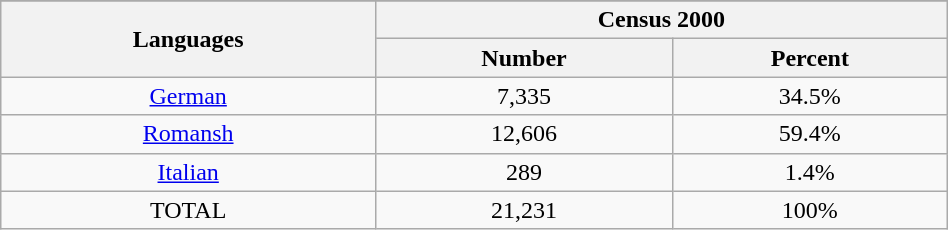<table class="wikitable" style="width:50%; text-align: center">
<tr ---->
</tr>
<tr ---->
<th rowspan="2">Languages</th>
<th colspan="2">Census 2000</th>
</tr>
<tr ---->
<th>Number</th>
<th>Percent</th>
</tr>
<tr ---->
<td><a href='#'>German</a></td>
<td align=center>7,335</td>
<td align=center>34.5%</td>
</tr>
<tr ---->
<td><a href='#'>Romansh</a></td>
<td align=center>12,606</td>
<td align=center>59.4%</td>
</tr>
<tr ---->
<td><a href='#'>Italian</a></td>
<td align=center>289</td>
<td align=center>1.4%</td>
</tr>
<tr ---->
<td>TOTAL</td>
<td align=center>21,231</td>
<td align=center>100%</td>
</tr>
</table>
